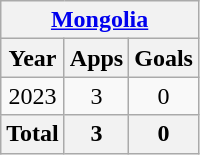<table class="wikitable" style="text-align:center">
<tr>
<th colspan=3><a href='#'>Mongolia</a></th>
</tr>
<tr>
<th>Year</th>
<th>Apps</th>
<th>Goals</th>
</tr>
<tr>
<td>2023</td>
<td>3</td>
<td>0</td>
</tr>
<tr>
<th>Total</th>
<th>3</th>
<th>0</th>
</tr>
</table>
